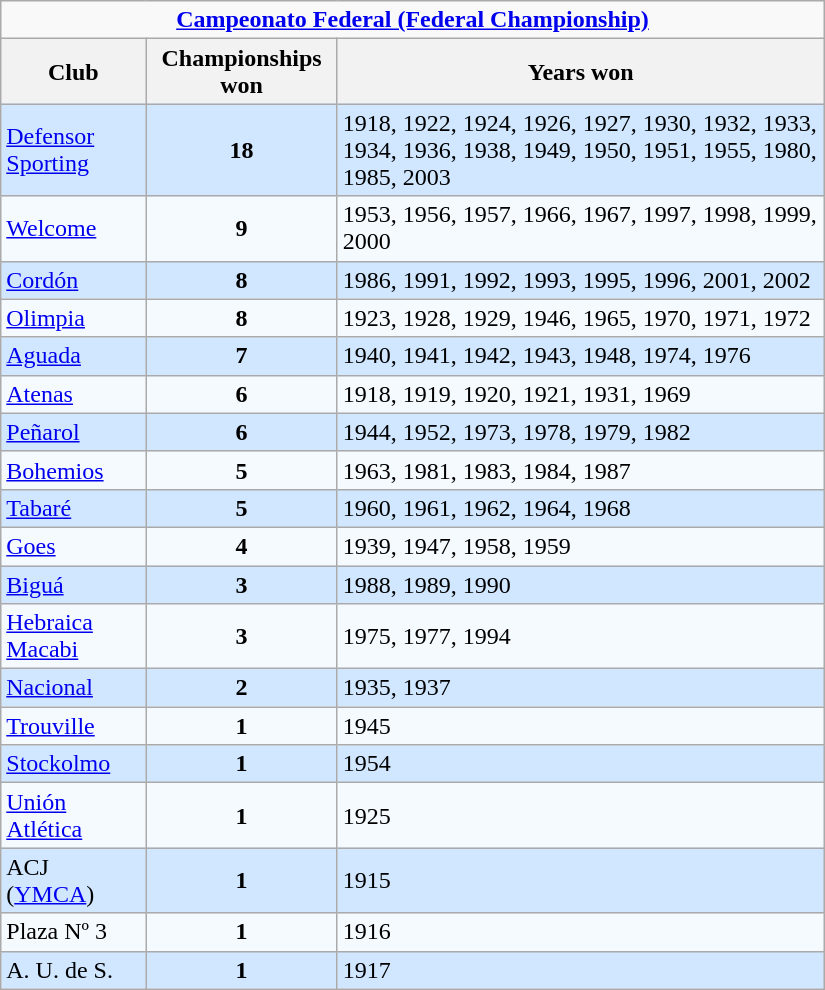<table class="wikitable sortable"  style="text-align:left" width="550px">
<tr>
<td align=center colspan=3><strong><a href='#'>Campeonato Federal (Federal Championship)</a></strong></td>
</tr>
<tr>
<th>Club</th>
<th>Championships won</th>
<th>Years won</th>
</tr>
<tr align=left bgcolor=#D0E7FF>
<td><a href='#'>Defensor Sporting</a></td>
<td align=center><strong>18</strong></td>
<td>1918, 1922, 1924, 1926, 1927, 1930, 1932, 1933, 1934, 1936, 1938, 1949, 1950, 1951, 1955, 1980, 1985, 2003</td>
</tr>
<tr align=left bgcolor=#F5FAFF>
<td> <a href='#'>Welcome</a></td>
<td align=center><strong>9</strong></td>
<td>1953, 1956, 1957, 1966, 1967, 1997, 1998, 1999, 2000</td>
</tr>
<tr align=left bgcolor=#D0E7FF>
<td> <a href='#'>Cordón</a></td>
<td align=center><strong>8</strong></td>
<td>1986, 1991, 1992, 1993, 1995, 1996, 2001, 2002</td>
</tr>
<tr align=left bgcolor=#F5FAFF>
<td> <a href='#'>Olimpia</a></td>
<td align=center><strong>8</strong></td>
<td>1923, 1928, 1929, 1946, 1965, 1970, 1971, 1972</td>
</tr>
<tr align=left bgcolor=#D0E7FF>
<td> <a href='#'>Aguada</a></td>
<td align=center><strong>7</strong></td>
<td>1940, 1941, 1942, 1943, 1948, 1974, 1976</td>
</tr>
<tr align=left bgcolor=#F5FAFF>
<td> <a href='#'>Atenas</a></td>
<td align=center><strong>6</strong></td>
<td>1918, 1919, 1920, 1921, 1931, 1969</td>
</tr>
<tr align=left bgcolor=#D0E7FF>
<td> <a href='#'>Peñarol</a></td>
<td align=center><strong>6</strong></td>
<td>1944, 1952, 1973, 1978, 1979, 1982</td>
</tr>
<tr align=left bgcolor=#F5FAFF>
<td> <a href='#'>Bohemios</a></td>
<td align=center><strong>5</strong></td>
<td>1963, 1981, 1983, 1984, 1987</td>
</tr>
<tr align=left bgcolor=#D0E7FF>
<td> <a href='#'>Tabaré</a></td>
<td align=center><strong>5</strong></td>
<td>1960, 1961, 1962, 1964, 1968</td>
</tr>
<tr align=left bgcolor=#F5FAFF>
<td> <a href='#'>Goes</a></td>
<td align=center><strong>4</strong></td>
<td>1939, 1947, 1958, 1959</td>
</tr>
<tr align=left bgcolor=#D0E7FF>
<td> <a href='#'>Biguá</a></td>
<td align=center><strong>3</strong></td>
<td>1988, 1989, 1990</td>
</tr>
<tr align=left bgcolor=#F5FAFF>
<td> <a href='#'>Hebraica Macabi</a></td>
<td align=center><strong>3</strong></td>
<td>1975, 1977, 1994</td>
</tr>
<tr align=left bgcolor=#D0E7FF>
<td> <a href='#'>Nacional</a></td>
<td align=center><strong>2</strong></td>
<td>1935, 1937</td>
</tr>
<tr align=left bgcolor=#F5FAFF>
<td> <a href='#'>Trouville</a></td>
<td align=center><strong>1</strong></td>
<td>1945</td>
</tr>
<tr align=left bgcolor=#D0E7FF>
<td> <a href='#'>Stockolmo</a></td>
<td align=center><strong>1</strong></td>
<td>1954</td>
</tr>
<tr align=left bgcolor=#F5FAFF>
<td> <a href='#'>Unión Atlética</a></td>
<td align=center><strong>1</strong></td>
<td>1925</td>
</tr>
<tr align=left bgcolor=#D0E7FF>
<td> ACJ (<a href='#'>YMCA</a>)</td>
<td align=center><strong>1</strong></td>
<td>1915</td>
</tr>
<tr align=left bgcolor=#F5FAFF>
<td> Plaza Nº 3</td>
<td align=center><strong>1</strong></td>
<td>1916</td>
</tr>
<tr align=left bgcolor=#D0E7FF>
<td> A. U. de S.</td>
<td align=center><strong>1</strong></td>
<td>1917</td>
</tr>
</table>
